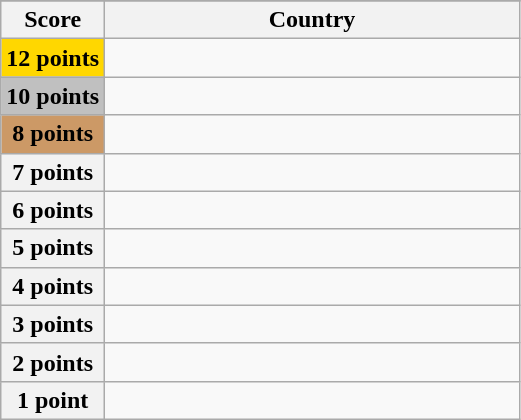<table class="wikitable">
<tr>
</tr>
<tr>
<th scope="col" width="20%">Score</th>
<th scope="col">Country</th>
</tr>
<tr>
<th scope="row" style="background:gold">12 points</th>
<td></td>
</tr>
<tr>
<th scope="row" style="background:silver">10 points</th>
<td></td>
</tr>
<tr>
<th scope="row" style="background:#CC9966">8 points</th>
<td></td>
</tr>
<tr>
<th scope="row">7 points</th>
<td></td>
</tr>
<tr>
<th scope="row">6 points</th>
<td></td>
</tr>
<tr>
<th scope="row">5 points</th>
<td></td>
</tr>
<tr>
<th scope="row">4 points</th>
<td></td>
</tr>
<tr>
<th scope="row">3 points</th>
<td></td>
</tr>
<tr>
<th scope="row">2 points</th>
<td></td>
</tr>
<tr>
<th scope="row">1 point</th>
<td></td>
</tr>
</table>
